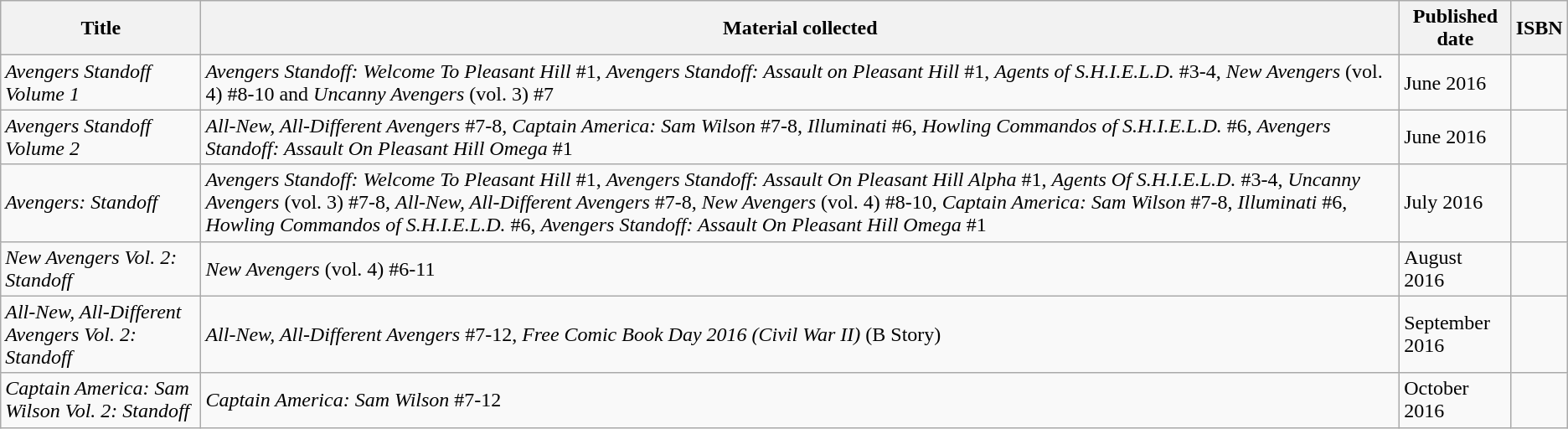<table class="wikitable">
<tr>
<th>Title</th>
<th>Material collected</th>
<th>Published date</th>
<th>ISBN</th>
</tr>
<tr>
<td><em>Avengers Standoff Volume 1</em></td>
<td><em>Avengers Standoff: Welcome To Pleasant Hill</em> #1, <em>Avengers Standoff: Assault on Pleasant Hill</em> #1, <em>Agents of S.H.I.E.L.D.</em> #3-4, <em>New Avengers</em> (vol. 4) #8-10 and <em>Uncanny Avengers</em> (vol. 3) #7</td>
<td>June 2016</td>
<td></td>
</tr>
<tr>
<td><em>Avengers Standoff Volume 2</em></td>
<td><em>All-New, All-Different Avengers</em> #7-8, <em>Captain America: Sam Wilson</em> #7-8, <em>Illuminati</em> #6, <em>Howling Commandos of S.H.I.E.L.D.</em> #6, <em>Avengers Standoff: Assault On Pleasant Hill Omega</em> #1</td>
<td>June 2016</td>
<td></td>
</tr>
<tr>
<td><em>Avengers: Standoff</em></td>
<td><em>Avengers Standoff: Welcome To Pleasant Hill</em> #1, <em>Avengers Standoff: Assault On Pleasant Hill Alpha</em> #1, <em>Agents Of S.H.I.E.L.D.</em> #3-4, <em>Uncanny Avengers</em> (vol. 3) #7-8, <em>All-New, All-Different Avengers</em> #7-8, <em>New Avengers</em> (vol. 4) #8-10, <em>Captain America: Sam Wilson</em> #7-8, <em>Illuminati</em> #6, <em>Howling Commandos of S.H.I.E.L.D.</em> #6, <em>Avengers Standoff: Assault On Pleasant Hill Omega</em> #1</td>
<td>July 2016</td>
<td></td>
</tr>
<tr>
<td><em>New Avengers Vol. 2: Standoff</em></td>
<td><em>New Avengers</em> (vol. 4) #6-11</td>
<td>August 2016</td>
<td></td>
</tr>
<tr>
<td><em>All-New, All-Different Avengers Vol. 2: Standoff</em></td>
<td><em>All-New, All-Different Avengers</em> #7-12, <em>Free Comic Book Day 2016 (Civil War II)</em> (B Story)</td>
<td>September 2016</td>
<td></td>
</tr>
<tr>
<td><em>Captain America: Sam Wilson Vol. 2: Standoff</em></td>
<td><em>Captain America: Sam Wilson</em> #7-12</td>
<td>October 2016</td>
<td></td>
</tr>
</table>
